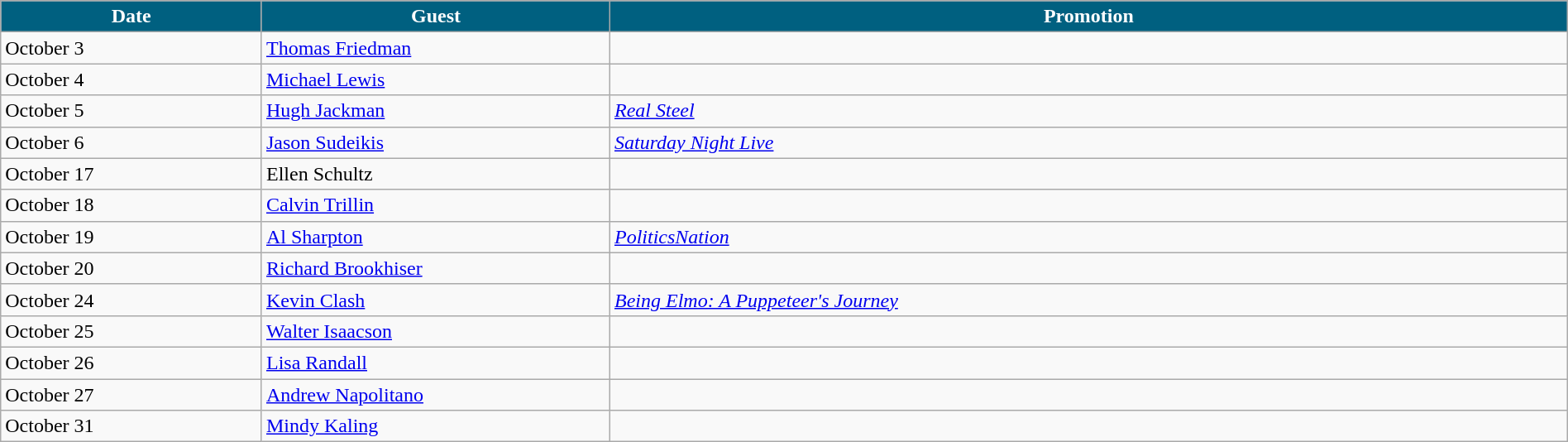<table class="wikitable" width="100%">
<tr bgcolor="#CCCCCC">
<th width="15%" style="background:#006080; color:#FFFFFF">Date</th>
<th width="20%" style="background:#006080; color:#FFFFFF">Guest</th>
<th width="55%" style="background:#006080; color:#FFFFFF">Promotion</th>
</tr>
<tr>
<td>October 3</td>
<td><a href='#'>Thomas Friedman</a></td>
<td></td>
</tr>
<tr>
<td>October 4</td>
<td><a href='#'>Michael Lewis</a></td>
<td></td>
</tr>
<tr>
<td>October 5</td>
<td><a href='#'>Hugh Jackman</a></td>
<td><em><a href='#'>Real Steel</a></em></td>
</tr>
<tr>
<td>October 6</td>
<td><a href='#'>Jason Sudeikis</a></td>
<td><em><a href='#'>Saturday Night Live</a></em></td>
</tr>
<tr>
<td>October 17</td>
<td>Ellen Schultz</td>
<td></td>
</tr>
<tr>
<td>October 18</td>
<td><a href='#'>Calvin Trillin</a></td>
<td></td>
</tr>
<tr>
<td>October 19</td>
<td><a href='#'>Al Sharpton</a></td>
<td><em><a href='#'>PoliticsNation</a></em></td>
</tr>
<tr>
<td>October 20</td>
<td><a href='#'>Richard Brookhiser</a></td>
<td></td>
</tr>
<tr>
<td>October 24</td>
<td><a href='#'>Kevin Clash</a></td>
<td><em><a href='#'>Being Elmo: A Puppeteer's Journey</a></em></td>
</tr>
<tr>
<td>October 25</td>
<td><a href='#'>Walter Isaacson</a></td>
<td></td>
</tr>
<tr>
<td>October 26</td>
<td><a href='#'>Lisa Randall</a></td>
<td></td>
</tr>
<tr>
<td>October 27</td>
<td><a href='#'>Andrew Napolitano</a></td>
<td></td>
</tr>
<tr>
<td>October 31</td>
<td><a href='#'>Mindy Kaling</a></td>
<td></td>
</tr>
</table>
